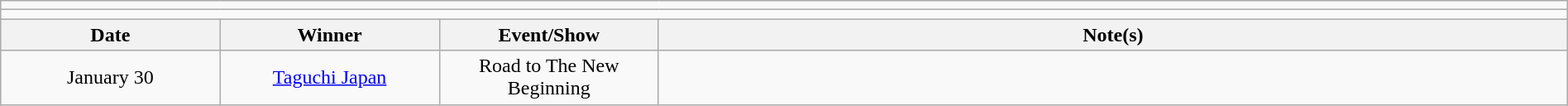<table class="wikitable" style="text-align:center; width:100%;">
<tr>
<td colspan="4"></td>
</tr>
<tr>
<td colspan="4"><strong></strong></td>
</tr>
<tr>
<th width=14%>Date</th>
<th width=14%>Winner</th>
<th width=14%>Event/Show</th>
<th width=58%>Note(s)</th>
</tr>
<tr>
<td>January 30</td>
<td><a href='#'>Taguchi Japan</a><br></td>
<td>Road to The New Beginning</td>
<td></td>
</tr>
</table>
